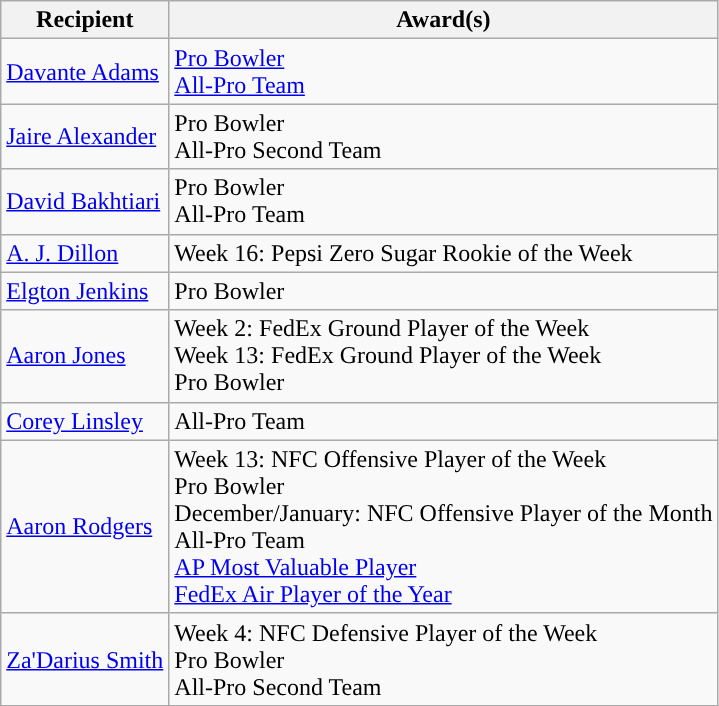<table class="wikitable">
<tr>
<th>Recipient</th>
<th>Award(s)</th>
</tr>
<tr>
<td><a href='#'>Davante Adams</a></td>
<td><a href='#'>Pro Bowler</a><br><a href='#'>All-Pro Team</a></td>
</tr>
<tr>
<td><a href='#'>Jaire Alexander</a></td>
<td>Pro Bowler<br>All-Pro Second Team</td>
</tr>
<tr>
<td><a href='#'>David Bakhtiari</a></td>
<td>Pro Bowler<br>All-Pro Team</td>
</tr>
<tr>
<td><a href='#'>A. J. Dillon</a></td>
<td>Week 16: Pepsi Zero Sugar Rookie of the Week</td>
</tr>
<tr>
<td><a href='#'>Elgton Jenkins</a></td>
<td>Pro Bowler</td>
</tr>
<tr>
<td><a href='#'>Aaron Jones</a></td>
<td>Week 2: FedEx Ground Player of the Week<br>Week 13: FedEx Ground Player of the Week<br>Pro Bowler</td>
</tr>
<tr>
<td><a href='#'>Corey Linsley</a></td>
<td>All-Pro Team</td>
</tr>
<tr>
<td><a href='#'>Aaron Rodgers</a></td>
<td>Week 13: NFC Offensive Player of the Week<br>Pro Bowler<br>December/January: NFC Offensive Player of the Month<br>All-Pro Team<br><a href='#'>AP Most Valuable Player</a><br><a href='#'>FedEx Air Player of the Year</a></td>
</tr>
<tr>
<td><a href='#'>Za'Darius Smith</a></td>
<td>Week 4: NFC Defensive Player of the Week<br>Pro Bowler<br>All-Pro Second Team</td>
</tr>
</table>
